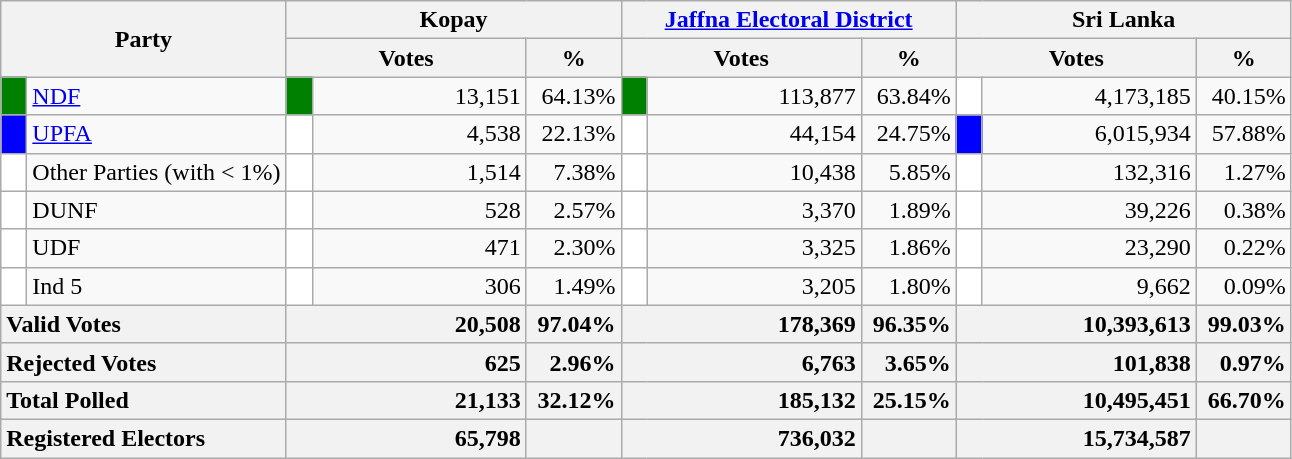<table class="wikitable">
<tr>
<th colspan="2" width="144px"rowspan="2">Party</th>
<th colspan="3" width="216px">Kopay</th>
<th colspan="3" width="216px"><a href='#'>Jaffna Electoral District</a></th>
<th colspan="3" width="216px">Sri Lanka</th>
</tr>
<tr>
<th colspan="2" width="144px">Votes</th>
<th>%</th>
<th colspan="2" width="144px">Votes</th>
<th>%</th>
<th colspan="2" width="144px">Votes</th>
<th>%</th>
</tr>
<tr>
<td style="background-color:green;" width="10px"></td>
<td style="text-align:left;"><a href='#'>NDF</a></td>
<td style="background-color:green;" width="10px"></td>
<td style="text-align:right;">13,151</td>
<td style="text-align:right;">64.13%</td>
<td style="background-color:green;" width="10px"></td>
<td style="text-align:right;">113,877</td>
<td style="text-align:right;">63.84%</td>
<td style="background-color:white;" width="10px"></td>
<td style="text-align:right;">4,173,185</td>
<td style="text-align:right;">40.15%</td>
</tr>
<tr>
<td style="background-color:blue;" width="10px"></td>
<td style="text-align:left;"><a href='#'>UPFA</a></td>
<td style="background-color:white;" width="10px"></td>
<td style="text-align:right;">4,538</td>
<td style="text-align:right;">22.13%</td>
<td style="background-color:white;" width="10px"></td>
<td style="text-align:right;">44,154</td>
<td style="text-align:right;">24.75%</td>
<td style="background-color:blue;" width="10px"></td>
<td style="text-align:right;">6,015,934</td>
<td style="text-align:right;">57.88%</td>
</tr>
<tr>
<td style="background-color:white;" width="10px"></td>
<td style="text-align:left;">Other Parties (with < 1%)</td>
<td style="background-color:white;" width="10px"></td>
<td style="text-align:right;">1,514</td>
<td style="text-align:right;">7.38%</td>
<td style="background-color:white;" width="10px"></td>
<td style="text-align:right;">10,438</td>
<td style="text-align:right;">5.85%</td>
<td style="background-color:white;" width="10px"></td>
<td style="text-align:right;">132,316</td>
<td style="text-align:right;">1.27%</td>
</tr>
<tr>
<td style="background-color:white;" width="10px"></td>
<td style="text-align:left;">DUNF</td>
<td style="background-color:white;" width="10px"></td>
<td style="text-align:right;">528</td>
<td style="text-align:right;">2.57%</td>
<td style="background-color:white;" width="10px"></td>
<td style="text-align:right;">3,370</td>
<td style="text-align:right;">1.89%</td>
<td style="background-color:white;" width="10px"></td>
<td style="text-align:right;">39,226</td>
<td style="text-align:right;">0.38%</td>
</tr>
<tr>
<td style="background-color:white;" width="10px"></td>
<td style="text-align:left;">UDF</td>
<td style="background-color:white;" width="10px"></td>
<td style="text-align:right;">471</td>
<td style="text-align:right;">2.30%</td>
<td style="background-color:white;" width="10px"></td>
<td style="text-align:right;">3,325</td>
<td style="text-align:right;">1.86%</td>
<td style="background-color:white;" width="10px"></td>
<td style="text-align:right;">23,290</td>
<td style="text-align:right;">0.22%</td>
</tr>
<tr>
<td style="background-color:white;" width="10px"></td>
<td style="text-align:left;">Ind 5</td>
<td style="background-color:white;" width="10px"></td>
<td style="text-align:right;">306</td>
<td style="text-align:right;">1.49%</td>
<td style="background-color:white;" width="10px"></td>
<td style="text-align:right;">3,205</td>
<td style="text-align:right;">1.80%</td>
<td style="background-color:white;" width="10px"></td>
<td style="text-align:right;">9,662</td>
<td style="text-align:right;">0.09%</td>
</tr>
<tr>
<th colspan="2" width="144px"style="text-align:left;">Valid Votes</th>
<th style="text-align:right;"colspan="2" width="144px">20,508</th>
<th style="text-align:right;">97.04%</th>
<th style="text-align:right;"colspan="2" width="144px">178,369</th>
<th style="text-align:right;">96.35%</th>
<th style="text-align:right;"colspan="2" width="144px">10,393,613</th>
<th style="text-align:right;">99.03%</th>
</tr>
<tr>
<th colspan="2" width="144px"style="text-align:left;">Rejected Votes</th>
<th style="text-align:right;"colspan="2" width="144px">625</th>
<th style="text-align:right;">2.96%</th>
<th style="text-align:right;"colspan="2" width="144px">6,763</th>
<th style="text-align:right;">3.65%</th>
<th style="text-align:right;"colspan="2" width="144px">101,838</th>
<th style="text-align:right;">0.97%</th>
</tr>
<tr>
<th colspan="2" width="144px"style="text-align:left;">Total Polled</th>
<th style="text-align:right;"colspan="2" width="144px">21,133</th>
<th style="text-align:right;">32.12%</th>
<th style="text-align:right;"colspan="2" width="144px">185,132</th>
<th style="text-align:right;">25.15%</th>
<th style="text-align:right;"colspan="2" width="144px">10,495,451</th>
<th style="text-align:right;">66.70%</th>
</tr>
<tr>
<th colspan="2" width="144px"style="text-align:left;">Registered Electors</th>
<th style="text-align:right;"colspan="2" width="144px">65,798</th>
<th></th>
<th style="text-align:right;"colspan="2" width="144px">736,032</th>
<th></th>
<th style="text-align:right;"colspan="2" width="144px">15,734,587</th>
<th></th>
</tr>
</table>
